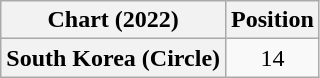<table class="wikitable plainrowheaders" style="text-align:center">
<tr>
<th scope="col">Chart (2022)</th>
<th scope="col">Position</th>
</tr>
<tr>
<th scope="row">South Korea (Circle)</th>
<td>14</td>
</tr>
</table>
